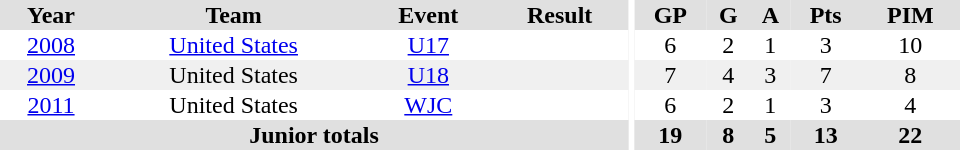<table border="0" cellpadding="1" cellspacing="0" ID="Table3" style="text-align:center; width:40em">
<tr ALIGN="center" bgcolor="#e0e0e0">
<th>Year</th>
<th>Team</th>
<th>Event</th>
<th>Result</th>
<th rowspan="99" bgcolor="#ffffff"></th>
<th>GP</th>
<th>G</th>
<th>A</th>
<th>Pts</th>
<th>PIM</th>
</tr>
<tr>
<td><a href='#'>2008</a></td>
<td><a href='#'>United States</a></td>
<td><a href='#'>U17</a></td>
<td></td>
<td>6</td>
<td>2</td>
<td>1</td>
<td>3</td>
<td>10</td>
</tr>
<tr bgcolor="#f0f0f0">
<td><a href='#'>2009</a></td>
<td>United States</td>
<td><a href='#'>U18</a></td>
<td></td>
<td>7</td>
<td>4</td>
<td>3</td>
<td>7</td>
<td>8</td>
</tr>
<tr>
<td><a href='#'>2011</a></td>
<td>United States</td>
<td><a href='#'>WJC</a></td>
<td></td>
<td>6</td>
<td>2</td>
<td>1</td>
<td>3</td>
<td>4</td>
</tr>
<tr ALIGN="center" bgcolor="#e0e0e0">
<th colspan=4>Junior totals</th>
<th>19</th>
<th>8</th>
<th>5</th>
<th>13</th>
<th>22</th>
</tr>
</table>
